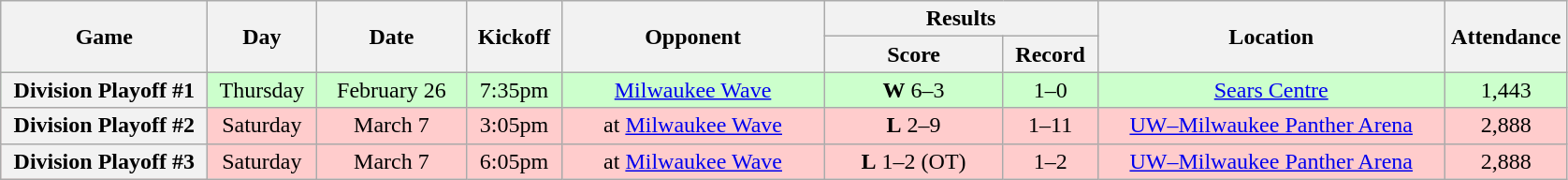<table class="wikitable">
<tr>
<th rowspan="2" width="140">Game</th>
<th rowspan="2" width="70">Day</th>
<th rowspan="2" width="100">Date</th>
<th rowspan="2" width="60">Kickoff</th>
<th rowspan="2" width="180">Opponent</th>
<th colspan="2" width="180">Results</th>
<th rowspan="2" width="240">Location</th>
<th rowspan="2" width="80">Attendance</th>
</tr>
<tr>
<th width="120">Score</th>
<th width="60">Record</th>
</tr>
<tr style="text-align:center; background:#ccffcc;">
<th>Division Playoff #1</th>
<td>Thursday</td>
<td>February 26</td>
<td>7:35pm</td>
<td><a href='#'>Milwaukee Wave</a></td>
<td><strong>W</strong> 6–3</td>
<td>1–0</td>
<td><a href='#'>Sears Centre</a></td>
<td>1,443</td>
</tr>
<tr style="text-align:center; background:#ffcccc;">
<th>Division Playoff #2</th>
<td>Saturday</td>
<td>March 7</td>
<td>3:05pm</td>
<td>at <a href='#'>Milwaukee Wave</a></td>
<td><strong>L</strong> 2–9</td>
<td>1–11</td>
<td><a href='#'>UW–Milwaukee Panther Arena</a></td>
<td>2,888</td>
</tr>
<tr style="text-align:center; background:#ffcccc;">
<th>Division Playoff #3</th>
<td>Saturday</td>
<td>March 7</td>
<td>6:05pm</td>
<td>at <a href='#'>Milwaukee Wave</a></td>
<td><strong>L</strong> 1–2 (OT)</td>
<td>1–2</td>
<td><a href='#'>UW–Milwaukee Panther Arena</a></td>
<td>2,888</td>
</tr>
</table>
